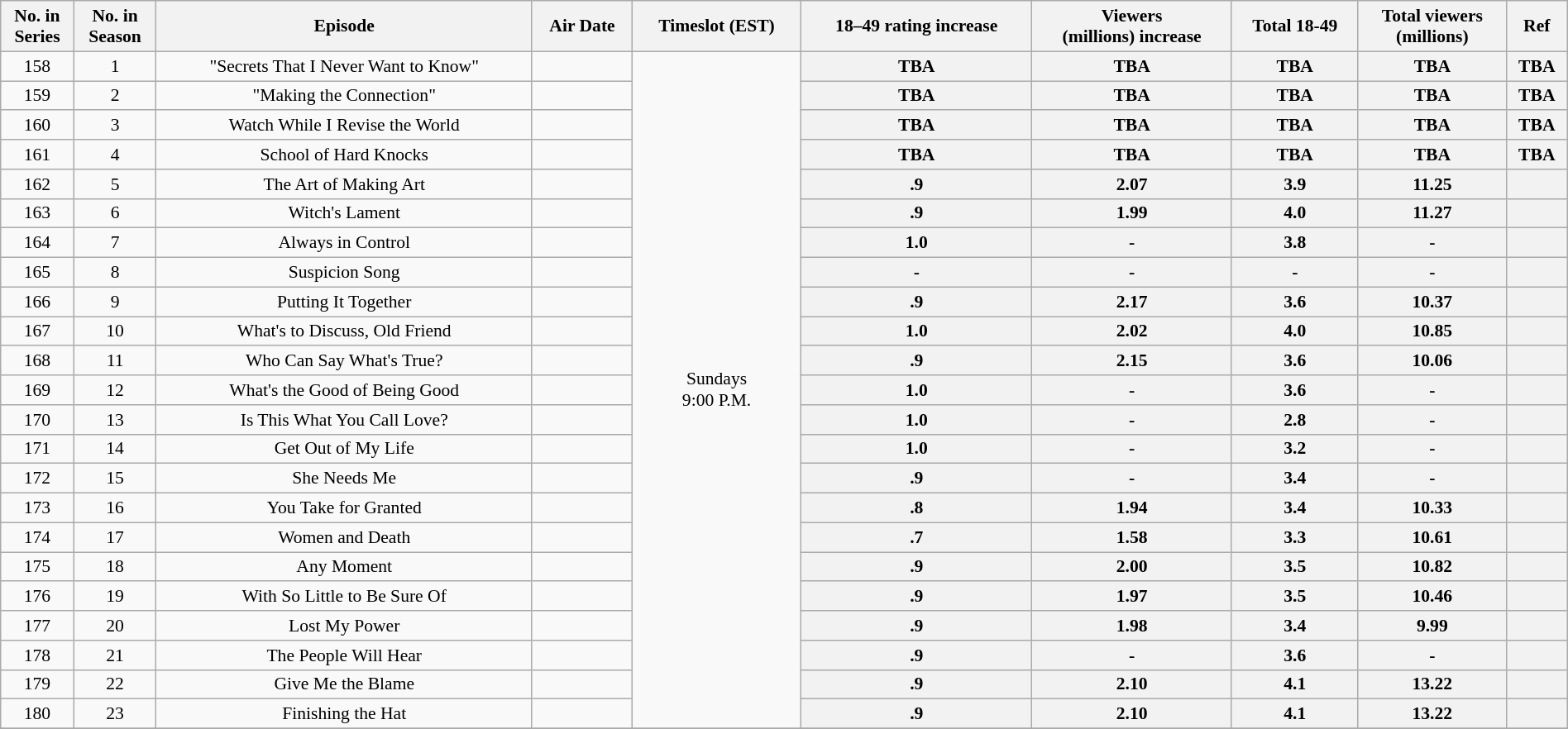<table class="wikitable" style="font-size:90%; text-align:center; width: 100%; margin-left: auto; margin-right: auto;">
<tr>
<th>No. in<br>Series</th>
<th>No. in<br>Season</th>
<th>Episode</th>
<th>Air Date</th>
<th>Timeslot (EST)</th>
<th>18–49 rating increase</th>
<th>Viewers<br>(millions) increase</th>
<th>Total 18-49</th>
<th>Total viewers<br>(millions)</th>
<th>Ref</th>
</tr>
<tr>
<td style="text-align:center">158</td>
<td style="text-align:center">1</td>
<td>"Secrets That I Never Want to Know"</td>
<td></td>
<td style="text-align:center" rowspan=23>Sundays<br>9:00 P.M.</td>
<th style="text-align:center">TBA</th>
<th style="text-align:center">TBA</th>
<th style="text-align:center">TBA</th>
<th style="text-align:center">TBA</th>
<th style="text-align:center">TBA</th>
</tr>
<tr>
<td style="text-align:center">159</td>
<td style="text-align:center">2</td>
<td>"Making the Connection"</td>
<td></td>
<th style="text-align:center">TBA</th>
<th style="text-align:center">TBA</th>
<th style="text-align:center">TBA</th>
<th style="text-align:center">TBA</th>
<th style="text-align:center">TBA</th>
</tr>
<tr>
<td style="text-align:center">160</td>
<td style="text-align:center">3</td>
<td>Watch While I Revise the World</td>
<td></td>
<th style="text-align:center">TBA</th>
<th style="text-align:center">TBA</th>
<th style="text-align:center">TBA</th>
<th style="text-align:center">TBA</th>
<th style="text-align:center">TBA</th>
</tr>
<tr>
<td style="text-align:center">161</td>
<td style="text-align:center">4</td>
<td>School of Hard Knocks</td>
<td></td>
<th style="text-align:center">TBA</th>
<th style="text-align:center">TBA</th>
<th style="text-align:center">TBA</th>
<th style="text-align:center">TBA</th>
<th style="text-align:center">TBA</th>
</tr>
<tr>
<td style="text-align:center">162</td>
<td style="text-align:center">5</td>
<td>The Art of Making Art</td>
<td></td>
<th style="text-align:center">.9</th>
<th style="text-align:center">2.07</th>
<th style="text-align:center">3.9</th>
<th style="text-align:center">11.25</th>
<th style="text-align:center"></th>
</tr>
<tr>
<td style="text-align:center">163</td>
<td style="text-align:center">6</td>
<td>Witch's Lament</td>
<td></td>
<th style="text-align:center">.9</th>
<th style="text-align:center">1.99</th>
<th style="text-align:center">4.0</th>
<th style="text-align:center">11.27</th>
<th style="text-align:center"></th>
</tr>
<tr>
<td style="text-align:center">164</td>
<td style="text-align:center">7</td>
<td>Always in Control</td>
<td></td>
<th style="text-align:center">1.0</th>
<th style="text-align:center">-</th>
<th style="text-align:center">3.8</th>
<th style="text-align:center">-</th>
<th style="text-align:center"></th>
</tr>
<tr>
<td style="text-align:center">165</td>
<td style="text-align:center">8</td>
<td>Suspicion Song</td>
<td></td>
<th style="text-align:center">-</th>
<th style="text-align:center">-</th>
<th style="text-align:center">-</th>
<th style="text-align:center">-</th>
<th style="text-align:center"></th>
</tr>
<tr>
<td style="text-align:center">166</td>
<td style="text-align:center">9</td>
<td>Putting It Together</td>
<td></td>
<th style="text-align:center">.9</th>
<th style="text-align:center">2.17</th>
<th style="text-align:center">3.6</th>
<th style="text-align:center">10.37</th>
<th style="text-align:center"></th>
</tr>
<tr>
<td style="text-align:center">167</td>
<td style="text-align:center">10</td>
<td>What's to Discuss, Old Friend</td>
<td></td>
<th style="text-align:center">1.0</th>
<th style="text-align:center">2.02</th>
<th style="text-align:center">4.0</th>
<th style="text-align:center">10.85</th>
<th style="text-align:center"></th>
</tr>
<tr>
<td style="text-align:center">168</td>
<td style="text-align:center">11</td>
<td>Who Can Say What's True?</td>
<td></td>
<th style="text-align:center">.9</th>
<th style="text-align:center">2.15</th>
<th style="text-align:center">3.6</th>
<th style="text-align:center">10.06</th>
<th style="text-align:center"></th>
</tr>
<tr>
<td style="text-align:center">169</td>
<td style="text-align:center">12</td>
<td>What's the Good of Being Good</td>
<td></td>
<th style="text-align:center">1.0</th>
<th style="text-align:center">-</th>
<th style="text-align:center">3.6</th>
<th style="text-align:center">-</th>
<th style="text-align:center"></th>
</tr>
<tr>
<td style="text-align:center">170</td>
<td style="text-align:center">13</td>
<td>Is This What You Call Love?</td>
<td></td>
<th style="text-align:center">1.0</th>
<th style="text-align:center">-</th>
<th style="text-align:center">2.8</th>
<th style="text-align:center">-</th>
<th style="text-align:center"></th>
</tr>
<tr>
<td style="text-align:center">171</td>
<td style="text-align:center">14</td>
<td>Get Out of My Life</td>
<td></td>
<th style="text-align:center">1.0</th>
<th style="text-align:center">-</th>
<th style="text-align:center">3.2</th>
<th style="text-align:center">-</th>
<th style="text-align:center"></th>
</tr>
<tr>
<td style="text-align:center">172</td>
<td style="text-align:center">15</td>
<td>She Needs Me</td>
<td></td>
<th style="text-align:center">.9</th>
<th style="text-align:center">-</th>
<th style="text-align:center">3.4</th>
<th style="text-align:center">-</th>
<th style="text-align:center"></th>
</tr>
<tr>
<td style="text-align:center">173</td>
<td style="text-align:center">16</td>
<td>You Take for Granted</td>
<td></td>
<th style="text-align:center">.8</th>
<th style="text-align:center">1.94</th>
<th style="text-align:center">3.4</th>
<th style="text-align:center">10.33</th>
<th style="text-align:center"></th>
</tr>
<tr>
<td style="text-align:center">174</td>
<td style="text-align:center">17</td>
<td>Women and Death</td>
<td></td>
<th style="text-align:center">.7</th>
<th style="text-align:center">1.58</th>
<th style="text-align:center">3.3</th>
<th style="text-align:center">10.61</th>
<th style="text-align:center"></th>
</tr>
<tr>
<td style="text-align:center">175</td>
<td style="text-align:center">18</td>
<td>Any Moment</td>
<td></td>
<th style="text-align:center">.9</th>
<th style="text-align:center">2.00</th>
<th style="text-align:center">3.5</th>
<th style="text-align:center">10.82</th>
<th style="text-align:center"></th>
</tr>
<tr>
<td style="text-align:center">176</td>
<td style="text-align:center">19</td>
<td>With So Little to Be Sure Of</td>
<td></td>
<th style="text-align:center">.9</th>
<th style="text-align:center">1.97</th>
<th style="text-align:center">3.5</th>
<th style="text-align:center">10.46</th>
<th style="text-align:center"></th>
</tr>
<tr>
<td style="text-align:center">177</td>
<td style="text-align:center">20</td>
<td>Lost My Power</td>
<td></td>
<th style="text-align:center">.9</th>
<th style="text-align:center">1.98</th>
<th style="text-align:center">3.4</th>
<th style="text-align:center">9.99</th>
<th style="text-align:center"></th>
</tr>
<tr>
<td style="text-align:center">178</td>
<td style="text-align:center">21</td>
<td>The People Will Hear</td>
<td></td>
<th style="text-align:center">.9</th>
<th style="text-align:center">-</th>
<th style="text-align:center">3.6</th>
<th style="text-align:center">-</th>
<th style="text-align:center"></th>
</tr>
<tr>
<td style="text-align:center">179</td>
<td style="text-align:center">22</td>
<td>Give Me the Blame</td>
<td></td>
<th style="text-align:center">.9</th>
<th style="text-align:center">2.10</th>
<th style="text-align:center">4.1</th>
<th style="text-align:center">13.22</th>
<th style="text-align:center"></th>
</tr>
<tr>
<td style="text-align:center">180</td>
<td style="text-align:center">23</td>
<td>Finishing the Hat</td>
<td></td>
<th style="text-align:center">.9</th>
<th style="text-align:center">2.10</th>
<th style="text-align:center">4.1</th>
<th style="text-align:center">13.22</th>
<th style="text-align:center"></th>
</tr>
<tr>
</tr>
</table>
